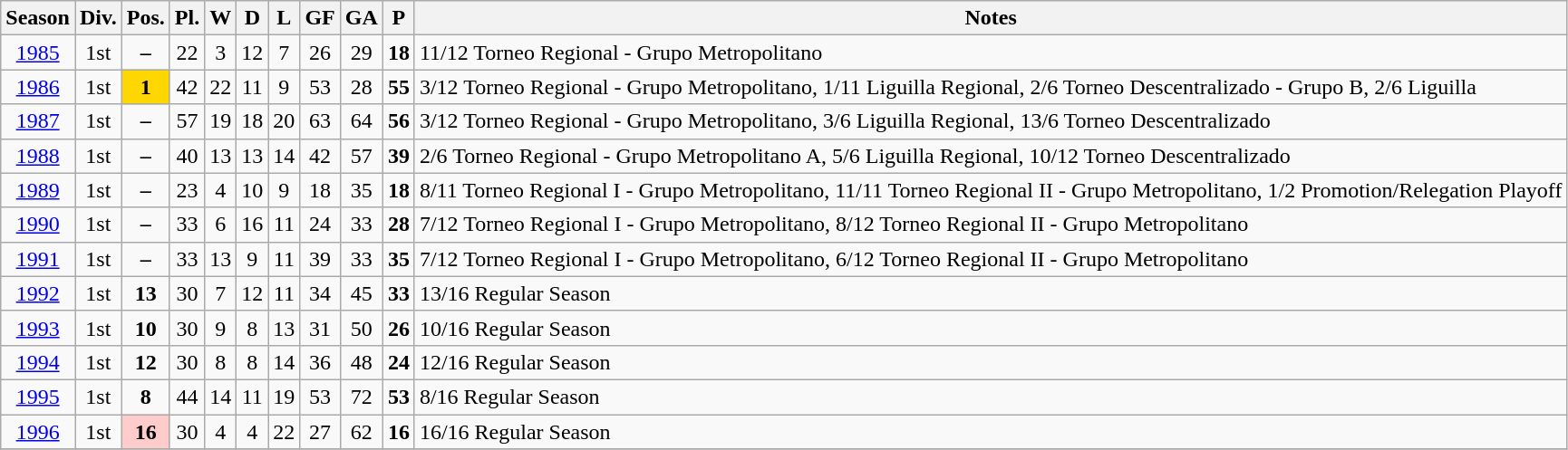<table class="wikitable sortable">
<tr>
<th>Season</th>
<th>Div.</th>
<th>Pos.</th>
<th>Pl.</th>
<th>W</th>
<th>D</th>
<th>L</th>
<th>GF</th>
<th>GA</th>
<th>P</th>
<th>Notes</th>
</tr>
<tr>
<td align=center><a href='#'>1985</a></td>
<td align=center>1st</td>
<td align=center><strong>–</strong></td>
<td align=center>22</td>
<td align=center>3</td>
<td align=center>12</td>
<td align=center>7</td>
<td align=center>26</td>
<td align=center>29</td>
<td align=center><strong>18</strong></td>
<td>11/12 Torneo Regional - Grupo Metropolitano</td>
</tr>
<tr>
<td align=center><a href='#'>1986</a></td>
<td align=center>1st</td>
<td align=center bgcolor=gold><strong>1</strong></td>
<td align=center>42</td>
<td align=center>22</td>
<td align=center>11</td>
<td align=center>9</td>
<td align=center>53</td>
<td align=center>28</td>
<td align=center><strong>55</strong></td>
<td>3/12 Torneo Regional - Grupo Metropolitano, 1/11 Liguilla Regional, 2/6 Torneo Descentralizado - Grupo B, 2/6 Liguilla</td>
</tr>
<tr>
<td align=center><a href='#'>1987</a></td>
<td align=center>1st</td>
<td align=center><strong>–</strong></td>
<td align=center>57</td>
<td align=center>19</td>
<td align=center>18</td>
<td align=center>20</td>
<td align=center>63</td>
<td align=center>64</td>
<td align=center><strong>56</strong></td>
<td>3/12 Torneo Regional - Grupo Metropolitano, 3/6 Liguilla Regional, 13/6 Torneo Descentralizado</td>
</tr>
<tr>
<td align=center><a href='#'>1988</a></td>
<td align=center>1st</td>
<td align=center><strong>–</strong></td>
<td align=center>40</td>
<td align=center>13</td>
<td align=center>13</td>
<td align=center>14</td>
<td align=center>42</td>
<td align=center>57</td>
<td align=center><strong>39</strong></td>
<td>2/6 Torneo Regional - Grupo Metropolitano A, 5/6 Liguilla Regional, 10/12 Torneo Descentralizado</td>
</tr>
<tr>
<td align=center><a href='#'>1989</a></td>
<td align=center>1st</td>
<td align=center><strong>–</strong></td>
<td align=center>23</td>
<td align=center>4</td>
<td align=center>10</td>
<td align=center>9</td>
<td align=center>18</td>
<td align=center>35</td>
<td align=center><strong>18</strong></td>
<td>8/11 Torneo Regional I - Grupo Metropolitano, 11/11 Torneo Regional II - Grupo Metropolitano, 1/2 Promotion/Relegation Playoff</td>
</tr>
<tr>
<td align=center><a href='#'>1990</a></td>
<td align=center>1st</td>
<td align=center><strong>–</strong></td>
<td align=center>33</td>
<td align=center>6</td>
<td align=center>16</td>
<td align=center>11</td>
<td align=center>24</td>
<td align=center>33</td>
<td align=center><strong>28</strong></td>
<td>7/12 Torneo Regional I - Grupo Metropolitano, 8/12 Torneo Regional II - Grupo Metropolitano</td>
</tr>
<tr>
<td align=center><a href='#'>1991</a></td>
<td align=center>1st</td>
<td align=center><strong>–</strong></td>
<td align=center>33</td>
<td align=center>13</td>
<td align=center>9</td>
<td align=center>11</td>
<td align=center>39</td>
<td align=center>33</td>
<td align=center><strong>35</strong></td>
<td>7/12 Torneo Regional I - Grupo Metropolitano, 6/12 Torneo Regional II - Grupo Metropolitano</td>
</tr>
<tr>
<td align=center><a href='#'>1992</a></td>
<td align=center>1st</td>
<td align=center><strong>13</strong></td>
<td align=center>30</td>
<td align=center>7</td>
<td align=center>12</td>
<td align=center>11</td>
<td align=center>34</td>
<td align=center>45</td>
<td align=center><strong>33</strong></td>
<td>13/16 Regular Season</td>
</tr>
<tr>
<td align=center><a href='#'>1993</a></td>
<td align=center>1st</td>
<td align=center><strong>10</strong></td>
<td align=center>30</td>
<td align=center>9</td>
<td align=center>8</td>
<td align=center>13</td>
<td align=center>31</td>
<td align=center>50</td>
<td align=center><strong>26</strong></td>
<td>10/16 Regular Season</td>
</tr>
<tr>
<td align=center><a href='#'>1994</a></td>
<td align=center>1st</td>
<td align=center><strong>12</strong></td>
<td align=center>30</td>
<td align=center>8</td>
<td align=center>8</td>
<td align=center>14</td>
<td align=center>36</td>
<td align=center>48</td>
<td align=center><strong>24</strong></td>
<td>12/16 Regular Season</td>
</tr>
<tr>
<td align=center><a href='#'>1995</a></td>
<td align=center>1st</td>
<td align=center><strong>8</strong></td>
<td align=center>44</td>
<td align=center>14</td>
<td align=center>11</td>
<td align=center>19</td>
<td align=center>53</td>
<td align=center>72</td>
<td align=center><strong>53</strong></td>
<td>8/16 Regular Season</td>
</tr>
<tr>
<td align=center><a href='#'>1996</a></td>
<td align=center>1st</td>
<td align=center bgcolor=#ffcccc><strong>16</strong></td>
<td align=center>30</td>
<td align=center>4</td>
<td align=center>4</td>
<td align=center>22</td>
<td align=center>27</td>
<td align=center>62</td>
<td align=center><strong>16</strong></td>
<td>16/16 Regular Season</td>
</tr>
<tr>
</tr>
</table>
